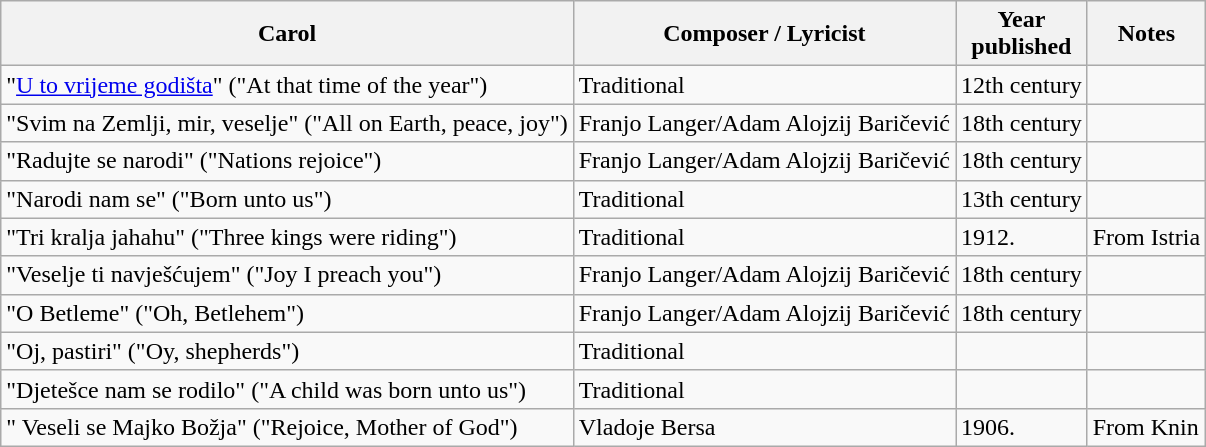<table class="wikitable">
<tr>
<th>Carol</th>
<th>Composer / Lyricist</th>
<th>Year<br>published</th>
<th>Notes</th>
</tr>
<tr>
<td>"<a href='#'>U to vrijeme godišta</a>" ("At that time of the year")</td>
<td>Traditional</td>
<td>12th century</td>
<td></td>
</tr>
<tr>
<td>"Svim na Zemlji, mir, veselje" ("All on Earth, peace, joy")</td>
<td>Franjo Langer/Adam Alojzij Baričević</td>
<td>18th century</td>
<td></td>
</tr>
<tr>
<td>"Radujte se narodi" ("Nations rejoice")</td>
<td>Franjo Langer/Adam Alojzij Baričević</td>
<td>18th century</td>
<td></td>
</tr>
<tr>
<td>"Narodi nam se" ("Born unto us")</td>
<td>Traditional</td>
<td>13th century</td>
<td></td>
</tr>
<tr>
<td>"Tri kralja jahahu" ("Three kings were riding")</td>
<td>Traditional</td>
<td>1912.</td>
<td>From Istria</td>
</tr>
<tr>
<td>"Veselje ti navješćujem"  ("Joy I preach you")</td>
<td>Franjo Langer/Adam Alojzij Baričević</td>
<td>18th century</td>
<td></td>
</tr>
<tr>
<td>"O Betleme" ("Oh, Betlehem")</td>
<td>Franjo Langer/Adam Alojzij Baričević</td>
<td>18th century</td>
<td></td>
</tr>
<tr>
<td>"Oj, pastiri" ("Oy, shepherds")</td>
<td>Traditional</td>
<td></td>
<td></td>
</tr>
<tr>
<td>"Djetešce nam se rodilo" ("A child was born unto us")</td>
<td>Traditional</td>
<td></td>
<td></td>
</tr>
<tr>
<td>" Veseli se Majko Božja" ("Rejoice, Mother of God")</td>
<td>Vladoje Bersa</td>
<td>1906.</td>
<td>From Knin</td>
</tr>
</table>
